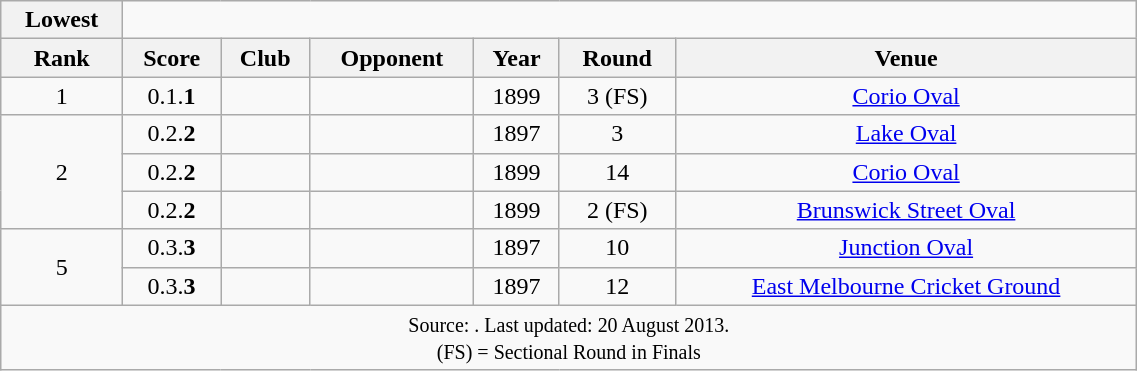<table class="wikitable"  style="text-align:center; width:60%;">
<tr>
<th>Lowest</th>
</tr>
<tr>
<th>Rank</th>
<th>Score</th>
<th>Club</th>
<th>Opponent</th>
<th>Year</th>
<th>Round</th>
<th>Venue</th>
</tr>
<tr>
<td>1</td>
<td>0.1.<strong>1</strong></td>
<td></td>
<td></td>
<td>1899</td>
<td>3 (FS)</td>
<td><a href='#'>Corio Oval</a></td>
</tr>
<tr>
<td rowspan=3>2</td>
<td>0.2.<strong>2</strong></td>
<td></td>
<td></td>
<td>1897</td>
<td>3</td>
<td><a href='#'>Lake Oval</a></td>
</tr>
<tr>
<td>0.2.<strong>2</strong></td>
<td></td>
<td></td>
<td>1899</td>
<td>14</td>
<td><a href='#'>Corio Oval</a></td>
</tr>
<tr>
<td>0.2.<strong>2</strong></td>
<td></td>
<td></td>
<td>1899</td>
<td>2 (FS)</td>
<td><a href='#'>Brunswick Street Oval</a></td>
</tr>
<tr>
<td rowspan=2>5</td>
<td>0.3.<strong>3</strong></td>
<td></td>
<td></td>
<td>1897</td>
<td>10</td>
<td><a href='#'>Junction Oval</a></td>
</tr>
<tr>
<td>0.3.<strong>3</strong></td>
<td></td>
<td></td>
<td>1897</td>
<td>12</td>
<td><a href='#'>East Melbourne Cricket Ground</a></td>
</tr>
<tr>
<td colspan=7><small>Source:  . Last updated: 20 August 2013.<br>(FS) = Sectional Round in Finals</small></td>
</tr>
</table>
